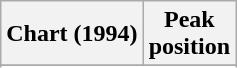<table class="wikitable sortable plainrowheaders">
<tr>
<th scope="col">Chart (1994)</th>
<th scope="col">Peak<br>position</th>
</tr>
<tr>
</tr>
<tr>
</tr>
<tr>
</tr>
<tr>
</tr>
</table>
